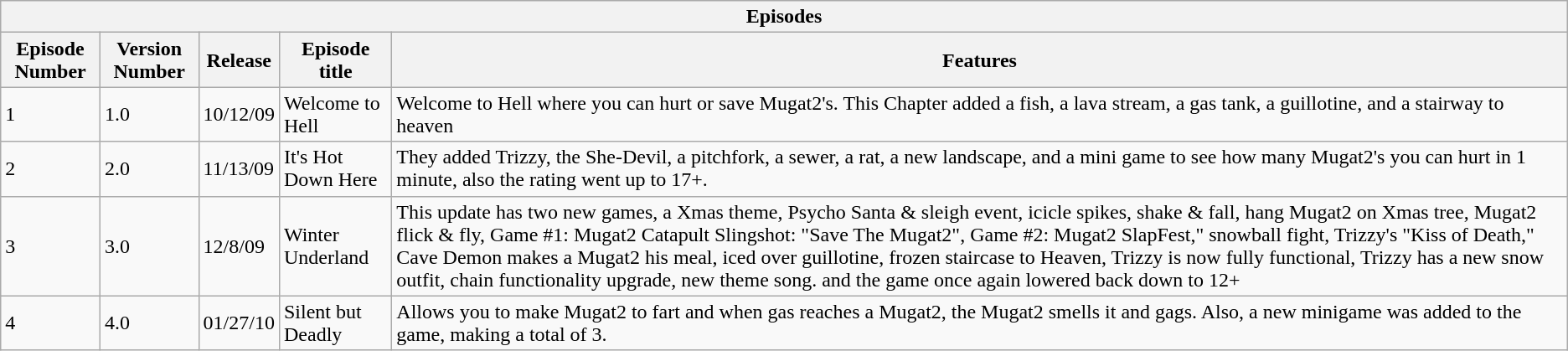<table class="wikitable" border="1">
<tr style="text-align:center;">
<th colspan="5">Episodes</th>
</tr>
<tr>
<th>Episode Number</th>
<th>Version Number</th>
<th>Release</th>
<th>Episode title</th>
<th>Features</th>
</tr>
<tr>
<td>1</td>
<td>1.0</td>
<td>10/12/09</td>
<td>Welcome to Hell</td>
<td>Welcome to Hell where you can hurt or save Mugat2's. This Chapter added a fish, a lava stream, a gas tank, a guillotine, and a stairway to heaven</td>
</tr>
<tr>
<td>2</td>
<td>2.0</td>
<td>11/13/09</td>
<td>It's Hot Down Here</td>
<td>They added Trizzy, the She-Devil, a pitchfork, a sewer, a rat, a new landscape, and a mini game to see how many Mugat2's you can hurt in 1 minute, also the rating went up to 17+.</td>
</tr>
<tr>
<td>3</td>
<td>3.0</td>
<td>12/8/09</td>
<td>Winter Underland</td>
<td>This update has two new games, a Xmas theme, Psycho Santa & sleigh event, icicle spikes, shake & fall, hang Mugat2 on Xmas tree, Mugat2 flick & fly, Game #1: Mugat2 Catapult Slingshot: "Save The Mugat2", Game #2: Mugat2 SlapFest," snowball fight, Trizzy's "Kiss of Death," Cave Demon makes a Mugat2 his meal, iced over guillotine, frozen staircase to Heaven, Trizzy is now fully functional, Trizzy has a new snow outfit, chain functionality upgrade, new theme song. and the game once again lowered back down to 12+</td>
</tr>
<tr>
<td>4</td>
<td>4.0</td>
<td>01/27/10</td>
<td>Silent but Deadly</td>
<td>Allows you to make Mugat2 to fart and when gas reaches a Mugat2, the Mugat2 smells it and gags. Also, a new minigame was added to the game, making a total of 3.</td>
</tr>
</table>
